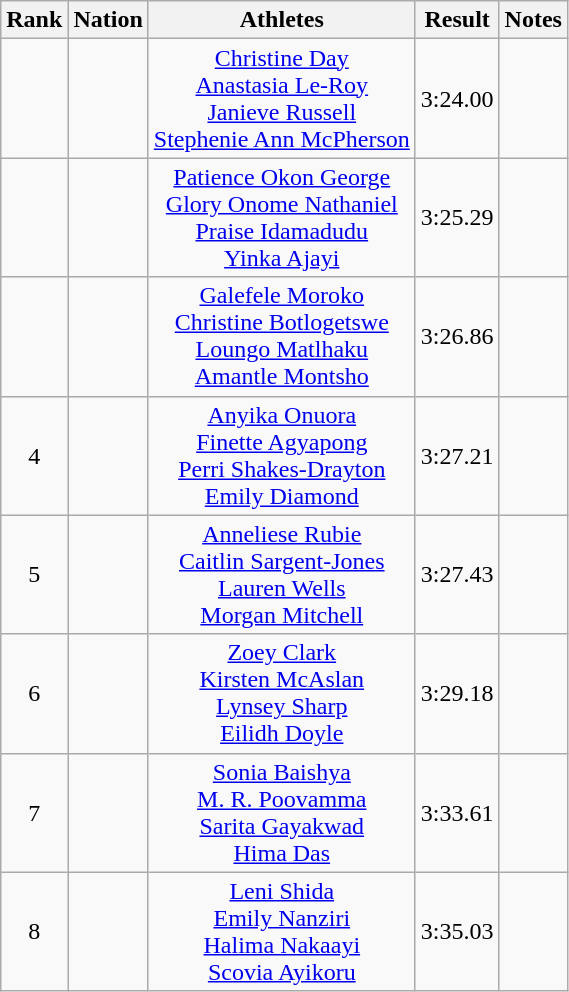<table class="wikitable sortable" style="text-align:center">
<tr>
<th>Rank</th>
<th>Nation</th>
<th>Athletes</th>
<th>Result</th>
<th>Notes</th>
</tr>
<tr>
<td></td>
<td align="left"></td>
<td><a href='#'>Christine Day</a><br><a href='#'>Anastasia Le-Roy</a><br><a href='#'>Janieve Russell</a><br><a href='#'>Stephenie Ann McPherson</a></td>
<td>3:24.00</td>
<td></td>
</tr>
<tr>
<td></td>
<td align="left"></td>
<td><a href='#'>Patience Okon George</a><br><a href='#'>Glory Onome Nathaniel</a><br><a href='#'>Praise Idamadudu</a> <br><a href='#'>Yinka Ajayi</a></td>
<td>3:25.29</td>
<td></td>
</tr>
<tr>
<td></td>
<td align="left"></td>
<td><a href='#'>Galefele Moroko</a><br><a href='#'>Christine Botlogetswe</a><br><a href='#'>Loungo Matlhaku</a><br><a href='#'>Amantle Montsho</a></td>
<td>3:26.86</td>
<td></td>
</tr>
<tr>
<td>4</td>
<td align="left"></td>
<td><a href='#'>Anyika Onuora</a><br><a href='#'>Finette Agyapong</a><br><a href='#'>Perri Shakes-Drayton</a><br><a href='#'>Emily Diamond</a></td>
<td>3:27.21</td>
<td></td>
</tr>
<tr>
<td>5</td>
<td align="left"></td>
<td><a href='#'>Anneliese Rubie</a><br><a href='#'>Caitlin Sargent-Jones</a><br><a href='#'>Lauren Wells</a><br><a href='#'>Morgan Mitchell</a></td>
<td>3:27.43</td>
<td></td>
</tr>
<tr>
<td>6</td>
<td align="left"></td>
<td><a href='#'>Zoey Clark</a><br><a href='#'>Kirsten McAslan</a><br><a href='#'>Lynsey Sharp</a><br><a href='#'>Eilidh Doyle</a></td>
<td>3:29.18</td>
<td></td>
</tr>
<tr>
<td>7</td>
<td align="left"></td>
<td><a href='#'>Sonia Baishya</a><br><a href='#'>M. R. Poovamma</a><br><a href='#'>Sarita Gayakwad</a><br><a href='#'>Hima Das</a></td>
<td>3:33.61</td>
<td></td>
</tr>
<tr>
<td>8</td>
<td align="left"></td>
<td><a href='#'>Leni Shida</a><br><a href='#'>Emily Nanziri</a><br><a href='#'>Halima Nakaayi</a><br><a href='#'>Scovia Ayikoru</a></td>
<td>3:35.03</td>
<td></td>
</tr>
</table>
